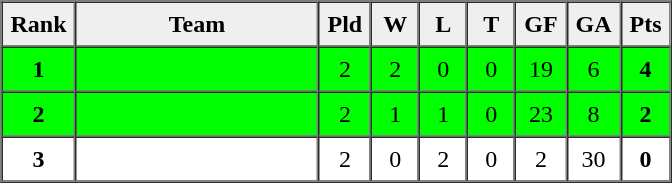<table border=1 cellpadding=5 cellspacing=0>
<tr>
<th bgcolor="#efefef" width="20">Rank</th>
<th bgcolor="#efefef" width="150">Team</th>
<th bgcolor="#efefef" width="20">Pld</th>
<th bgcolor="#efefef" width="20">W</th>
<th bgcolor="#efefef" width="20">L</th>
<th bgcolor="#efefef" width="20">T</th>
<th bgcolor="#efefef" width="20">GF</th>
<th bgcolor="#efefef" width="20">GA</th>
<th bgcolor="#efefef" width="20">Pts</th>
</tr>
<tr align=center bgcolor="lime">
<td><strong>1</strong></td>
<td align=left></td>
<td>2</td>
<td>2</td>
<td>0</td>
<td>0</td>
<td>19</td>
<td>6</td>
<td><strong>4</strong></td>
</tr>
<tr align=center bgcolor="lime">
<td><strong>2</strong></td>
<td align=left></td>
<td>2</td>
<td>1</td>
<td>1</td>
<td>0</td>
<td>23</td>
<td>8</td>
<td><strong>2</strong></td>
</tr>
<tr align=center>
<td><strong>3</strong></td>
<td align=left></td>
<td>2</td>
<td>0</td>
<td>2</td>
<td>0</td>
<td>2</td>
<td>30</td>
<td><strong>0</strong></td>
</tr>
</table>
